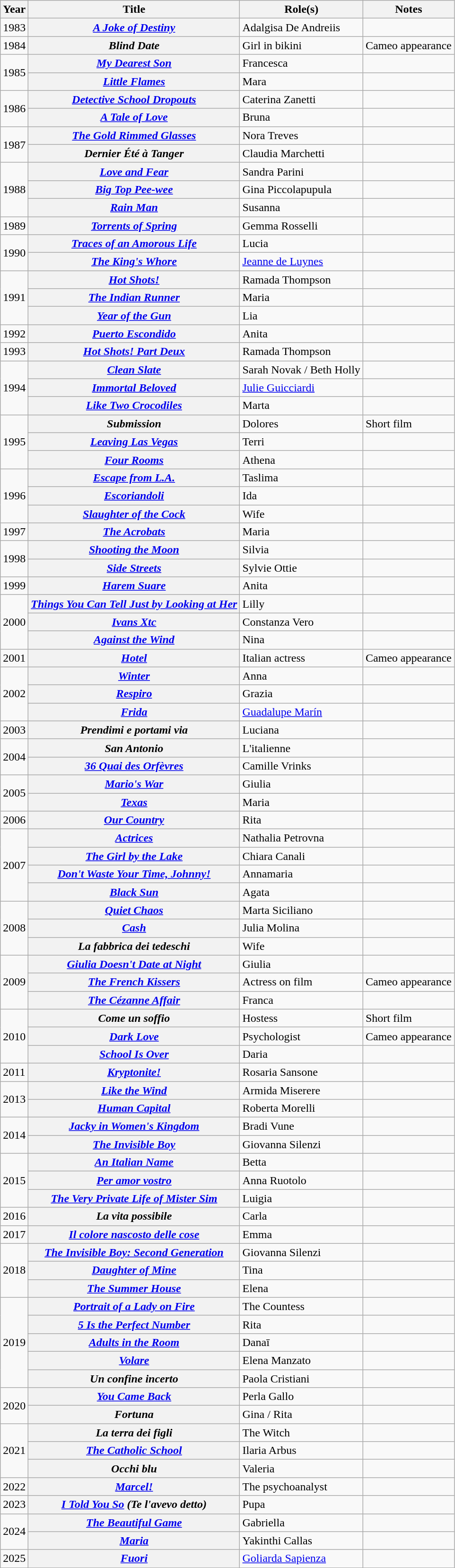<table class="wikitable plainrowheaders sortable">
<tr>
<th scope="col">Year</th>
<th scope="col">Title</th>
<th scope="col">Role(s)</th>
<th scope="col" class="unsortable">Notes</th>
</tr>
<tr>
<td>1983</td>
<th scope="row"><em><a href='#'>A Joke of Destiny</a></em></th>
<td>Adalgisa De Andreiis</td>
<td></td>
</tr>
<tr>
<td>1984</td>
<th scope="row"><em>Blind Date</em></th>
<td>Girl in bikini</td>
<td>Cameo appearance</td>
</tr>
<tr>
<td rowspan="2">1985</td>
<th scope="row"><em><a href='#'>My Dearest Son</a></em></th>
<td>Francesca</td>
<td></td>
</tr>
<tr>
<th scope="row"><em><a href='#'>Little Flames</a></em></th>
<td>Mara</td>
<td></td>
</tr>
<tr>
<td rowspan="2">1986</td>
<th scope="row"><em><a href='#'>Detective School Dropouts</a></em></th>
<td>Caterina Zanetti</td>
<td></td>
</tr>
<tr>
<th scope="row"><em><a href='#'>A Tale of Love</a></em></th>
<td>Bruna</td>
<td></td>
</tr>
<tr>
<td rowspan="2">1987</td>
<th scope="row"><em><a href='#'>The Gold Rimmed Glasses</a></em></th>
<td>Nora Treves</td>
<td></td>
</tr>
<tr>
<th scope="row"><em>Dernier Été à Tanger</em></th>
<td>Claudia Marchetti</td>
<td></td>
</tr>
<tr>
<td rowspan="3">1988</td>
<th scope="row"><em><a href='#'>Love and Fear</a></em></th>
<td>Sandra Parini</td>
<td></td>
</tr>
<tr>
<th scope="row"><em><a href='#'>Big Top Pee-wee</a></em></th>
<td>Gina Piccolapupula</td>
<td></td>
</tr>
<tr>
<th scope="row"><em><a href='#'>Rain Man</a></em></th>
<td>Susanna</td>
<td></td>
</tr>
<tr>
<td>1989</td>
<th scope="row"><em><a href='#'>Torrents of Spring</a></em></th>
<td>Gemma Rosselli</td>
<td></td>
</tr>
<tr>
<td rowspan="2">1990</td>
<th scope="row"><em><a href='#'>Traces of an Amorous Life</a></em></th>
<td>Lucia</td>
<td></td>
</tr>
<tr>
<th scope="row"><em><a href='#'>The King's Whore</a></em></th>
<td><a href='#'>Jeanne de Luynes</a></td>
<td></td>
</tr>
<tr>
<td rowspan="3">1991</td>
<th scope="row"><em><a href='#'>Hot Shots!</a></em></th>
<td>Ramada Thompson</td>
<td></td>
</tr>
<tr>
<th scope="row"><em><a href='#'>The Indian Runner</a></em></th>
<td>Maria</td>
<td></td>
</tr>
<tr>
<th scope="row"><em><a href='#'>Year of the Gun</a></em></th>
<td>Lia</td>
<td></td>
</tr>
<tr>
<td>1992</td>
<th scope="row"><em><a href='#'>Puerto Escondido</a></em></th>
<td>Anita</td>
<td></td>
</tr>
<tr>
<td>1993</td>
<th scope="row"><em><a href='#'>Hot Shots! Part Deux</a></em></th>
<td>Ramada Thompson</td>
<td></td>
</tr>
<tr>
<td rowspan="3">1994</td>
<th scope="row"><em><a href='#'>Clean Slate</a></em></th>
<td>Sarah Novak / Beth Holly</td>
<td></td>
</tr>
<tr>
<th scope="row"><em><a href='#'>Immortal Beloved</a></em></th>
<td><a href='#'>Julie Guicciardi</a></td>
<td></td>
</tr>
<tr>
<th scope="row"><em><a href='#'>Like Two Crocodiles</a></em></th>
<td>Marta</td>
<td></td>
</tr>
<tr>
<td rowspan="3">1995</td>
<th scope="row"><em>Submission</em></th>
<td>Dolores</td>
<td>Short film</td>
</tr>
<tr>
<th scope="row"><em><a href='#'>Leaving Las Vegas</a></em></th>
<td>Terri</td>
<td></td>
</tr>
<tr>
<th scope="row"><em><a href='#'>Four Rooms</a></em></th>
<td>Athena</td>
<td></td>
</tr>
<tr>
<td rowspan="3">1996</td>
<th scope="row"><em><a href='#'>Escape from L.A.</a></em></th>
<td>Taslima</td>
<td></td>
</tr>
<tr>
<th scope="row"><em><a href='#'>Escoriandoli</a></em></th>
<td>Ida</td>
<td></td>
</tr>
<tr>
<th scope="row"><em><a href='#'>Slaughter of the Cock</a></em></th>
<td>Wife</td>
<td></td>
</tr>
<tr>
<td>1997</td>
<th scope="row"><em><a href='#'>The Acrobats</a></em></th>
<td>Maria</td>
<td></td>
</tr>
<tr>
<td rowspan="2">1998</td>
<th scope="row"><em><a href='#'>Shooting the Moon</a></em></th>
<td>Silvia</td>
<td></td>
</tr>
<tr>
<th scope="row"><em><a href='#'>Side Streets</a></em></th>
<td>Sylvie Ottie</td>
<td></td>
</tr>
<tr>
<td>1999</td>
<th scope="row"><em><a href='#'>Harem Suare</a></em></th>
<td>Anita</td>
<td></td>
</tr>
<tr>
<td rowspan="3">2000</td>
<th scope="row"><em><a href='#'>Things You Can Tell Just by Looking at Her</a></em></th>
<td>Lilly</td>
<td></td>
</tr>
<tr>
<th scope="row"><em><a href='#'>Ivans Xtc</a></em></th>
<td>Constanza Vero</td>
<td></td>
</tr>
<tr>
<th scope="row"><em><a href='#'>Against the Wind</a></em></th>
<td>Nina</td>
<td></td>
</tr>
<tr>
<td>2001</td>
<th scope="row"><em><a href='#'>Hotel</a></em></th>
<td>Italian actress</td>
<td>Cameo appearance</td>
</tr>
<tr>
<td rowspan="3">2002</td>
<th scope="row"><em><a href='#'>Winter</a></em></th>
<td>Anna</td>
<td></td>
</tr>
<tr>
<th scope="row"><em><a href='#'>Respiro</a></em></th>
<td>Grazia</td>
<td></td>
</tr>
<tr>
<th scope="row"><em><a href='#'>Frida</a></em></th>
<td><a href='#'>Guadalupe Marín</a></td>
<td></td>
</tr>
<tr>
<td>2003</td>
<th scope="row"><em>Prendimi e portami via</em></th>
<td>Luciana</td>
<td></td>
</tr>
<tr>
<td rowspan="2">2004</td>
<th scope="row"><em>San Antonio</em></th>
<td>L'italienne</td>
<td></td>
</tr>
<tr>
<th scope="row"><em><a href='#'>36 Quai des Orfèvres</a></em></th>
<td>Camille Vrinks</td>
<td></td>
</tr>
<tr>
<td rowspan="2">2005</td>
<th scope="row"><em><a href='#'>Mario's War</a></em></th>
<td>Giulia</td>
<td></td>
</tr>
<tr>
<th scope="row"><em><a href='#'>Texas</a></em></th>
<td>Maria</td>
<td></td>
</tr>
<tr>
<td>2006</td>
<th scope="row"><em><a href='#'>Our Country</a></em></th>
<td>Rita</td>
<td></td>
</tr>
<tr>
<td rowspan="4">2007</td>
<th scope="row"><em><a href='#'>Actrices</a></em></th>
<td>Nathalia Petrovna</td>
<td></td>
</tr>
<tr>
<th scope="row"><em><a href='#'>The Girl by the Lake</a></em></th>
<td>Chiara Canali</td>
<td></td>
</tr>
<tr>
<th scope="row"><em><a href='#'>Don't Waste Your Time, Johnny!</a></em></th>
<td>Annamaria</td>
<td></td>
</tr>
<tr>
<th scope="row"><em><a href='#'>Black Sun</a></em></th>
<td>Agata</td>
<td></td>
</tr>
<tr>
<td rowspan="3">2008</td>
<th scope="row"><em><a href='#'>Quiet Chaos</a></em></th>
<td>Marta Siciliano</td>
<td></td>
</tr>
<tr>
<th scope="row"><em><a href='#'>Cash</a></em></th>
<td>Julia Molina</td>
<td></td>
</tr>
<tr>
<th scope="row"><em>La fabbrica dei tedeschi</em></th>
<td>Wife</td>
<td></td>
</tr>
<tr>
<td rowspan="3">2009</td>
<th scope="row"><em><a href='#'>Giulia Doesn't Date at Night</a></em></th>
<td>Giulia</td>
<td></td>
</tr>
<tr>
<th scope="row"><em><a href='#'>The French Kissers</a></em></th>
<td>Actress on film</td>
<td>Cameo appearance</td>
</tr>
<tr>
<th scope="row"><em><a href='#'>The Cézanne Affair</a></em></th>
<td>Franca</td>
<td></td>
</tr>
<tr>
<td rowspan="3">2010</td>
<th scope="row"><em>Come un soffio</em></th>
<td>Hostess</td>
<td>Short film</td>
</tr>
<tr>
<th scope="row"><em><a href='#'>Dark Love</a></em></th>
<td>Psychologist</td>
<td>Cameo appearance</td>
</tr>
<tr>
<th scope="row"><em><a href='#'>School Is Over</a></em></th>
<td>Daria</td>
<td></td>
</tr>
<tr>
<td>2011</td>
<th scope="row"><em><a href='#'>Kryptonite!</a></em></th>
<td>Rosaria Sansone</td>
<td></td>
</tr>
<tr>
<td rowspan="2">2013</td>
<th scope="row"><em><a href='#'>Like the Wind</a></em></th>
<td>Armida Miserere</td>
<td></td>
</tr>
<tr>
<th scope="row"><em><a href='#'>Human Capital</a></em></th>
<td>Roberta Morelli</td>
<td></td>
</tr>
<tr>
<td rowspan="2">2014</td>
<th scope="row"><em><a href='#'>Jacky in Women's Kingdom</a></em></th>
<td>Bradi Vune</td>
<td></td>
</tr>
<tr>
<th scope="row"><em><a href='#'>The Invisible Boy</a></em></th>
<td>Giovanna Silenzi</td>
<td></td>
</tr>
<tr>
<td rowspan="3">2015</td>
<th scope="row"><em><a href='#'>An Italian Name</a></em></th>
<td>Betta</td>
<td></td>
</tr>
<tr>
<th scope="row"><em><a href='#'>Per amor vostro</a></em></th>
<td>Anna Ruotolo</td>
<td></td>
</tr>
<tr>
<th scope="row"><em><a href='#'>The Very Private Life of Mister Sim</a></em></th>
<td>Luigia</td>
<td></td>
</tr>
<tr>
<td>2016</td>
<th scope="row"><em>La vita possibile</em></th>
<td>Carla</td>
<td></td>
</tr>
<tr>
<td>2017</td>
<th scope="row"><em><a href='#'>Il colore nascosto delle cose</a></em></th>
<td>Emma</td>
<td></td>
</tr>
<tr>
<td rowspan="3">2018</td>
<th scope="row"><em><a href='#'>The Invisible Boy: Second Generation</a></em></th>
<td>Giovanna Silenzi</td>
<td></td>
</tr>
<tr>
<th scope="row"><em><a href='#'>Daughter of Mine</a></em></th>
<td>Tina</td>
<td></td>
</tr>
<tr>
<th scope="row"><em><a href='#'>The Summer House</a></em></th>
<td>Elena</td>
<td></td>
</tr>
<tr>
<td rowspan="5">2019</td>
<th scope="row"><em><a href='#'>Portrait of a Lady on Fire</a></em></th>
<td>The Countess</td>
<td></td>
</tr>
<tr>
<th scope="row"><em><a href='#'>5 Is the Perfect Number</a></em></th>
<td>Rita</td>
<td></td>
</tr>
<tr>
<th scope="row"><em><a href='#'>Adults in the Room</a></em></th>
<td>Danaī</td>
<td></td>
</tr>
<tr>
<th scope="row"><em><a href='#'>Volare</a></em></th>
<td>Elena Manzato</td>
<td></td>
</tr>
<tr>
<th scope="row"><em>Un confine incerto</em></th>
<td>Paola Cristiani</td>
<td></td>
</tr>
<tr>
<td rowspan="2">2020</td>
<th scope="row"><em><a href='#'>You Came Back</a></em></th>
<td>Perla Gallo</td>
<td></td>
</tr>
<tr>
<th scope="row"><em>Fortuna</em></th>
<td>Gina / Rita</td>
<td></td>
</tr>
<tr>
<td rowspan="3">2021</td>
<th scope="row"><em>La terra dei figli</em></th>
<td>The Witch</td>
<td></td>
</tr>
<tr>
<th scope="row"><em><a href='#'>The Catholic School</a></em></th>
<td>Ilaria Arbus</td>
<td></td>
</tr>
<tr>
<th scope="row"><em>Occhi blu</em></th>
<td>Valeria</td>
<td></td>
</tr>
<tr>
<td>2022</td>
<th scope="row"><em><a href='#'>Marcel!</a></em></th>
<td>The psychoanalyst</td>
<td></td>
</tr>
<tr>
<td>2023</td>
<th scope="row"><em><a href='#'>I Told You So</a> (Te l'avevo detto)</em></th>
<td>Pupa</td>
<td></td>
</tr>
<tr>
<td rowspan="2">2024</td>
<th scope="row"><em><a href='#'>The Beautiful Game</a></em></th>
<td>Gabriella</td>
<td></td>
</tr>
<tr>
<th scope="row"><em><a href='#'>Maria</a></em></th>
<td>Yakinthi Callas</td>
<td></td>
</tr>
<tr>
<td>2025</td>
<th scope="row"><em><a href='#'>Fuori</a></em></th>
<td><a href='#'>Goliarda Sapienza</a></td>
<td></td>
</tr>
</table>
